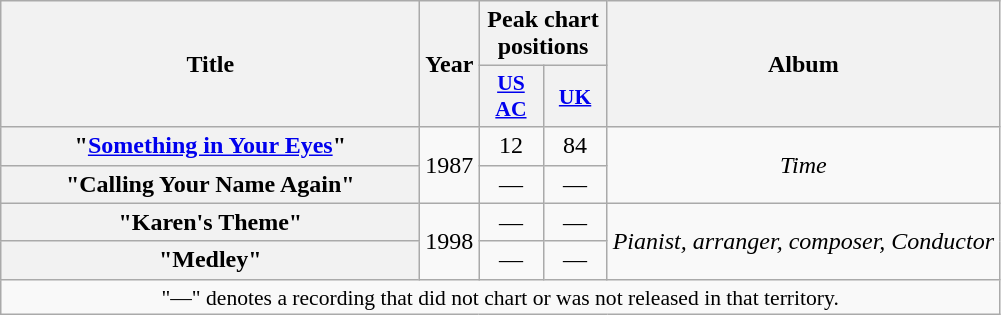<table class="wikitable plainrowheaders" style="text-align:center;">
<tr>
<th scope="col" rowspan="2" style="width:17em;">Title</th>
<th scope="col" rowspan="2">Year</th>
<th scope="col" colspan="2">Peak chart positions</th>
<th scope="col" rowspan="2">Album</th>
</tr>
<tr>
<th scope="col" style="width:2.5em;font-size:90%;"><a href='#'>US AC</a><br></th>
<th scope="col" style="width:2.5em;font-size:90%;"><a href='#'>UK</a><br></th>
</tr>
<tr>
<th scope="row">"<a href='#'>Something in Your Eyes</a>"<br></th>
<td rowspan="2">1987</td>
<td>12</td>
<td>84</td>
<td rowspan="2"><em>Time</em></td>
</tr>
<tr>
<th scope="row">"Calling Your Name Again"</th>
<td>—</td>
<td>—</td>
</tr>
<tr>
<th scope="row">"Karen's Theme"</th>
<td rowspan="2">1998</td>
<td>—</td>
<td>—</td>
<td rowspan="2"><em>Pianist, arranger, composer, Conductor</em></td>
</tr>
<tr>
<th scope="row">"Medley"</th>
<td>—</td>
<td>—</td>
</tr>
<tr>
<td colspan="5" style="font-size:90%">"—" denotes a recording that did not chart or was not released in that territory.</td>
</tr>
</table>
